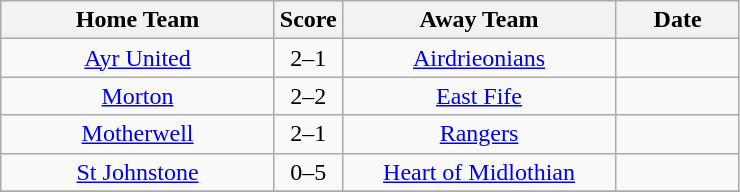<table class="wikitable" style="text-align:center;">
<tr>
<th width=175>Home Team</th>
<th width=20>Score</th>
<th width=175>Away Team</th>
<th width= 75>Date</th>
</tr>
<tr>
<td><a href='#'>Ayr United</a></td>
<td>2–1</td>
<td><a href='#'>Airdrieonians</a></td>
<td></td>
</tr>
<tr>
<td><a href='#'>Morton</a></td>
<td>2–2</td>
<td><a href='#'>East Fife</a></td>
<td></td>
</tr>
<tr>
<td><a href='#'>Motherwell</a></td>
<td>2–1</td>
<td><a href='#'>Rangers</a></td>
<td></td>
</tr>
<tr>
<td><a href='#'>St Johnstone</a></td>
<td>0–5</td>
<td><a href='#'>Heart of Midlothian</a></td>
<td></td>
</tr>
<tr>
</tr>
</table>
